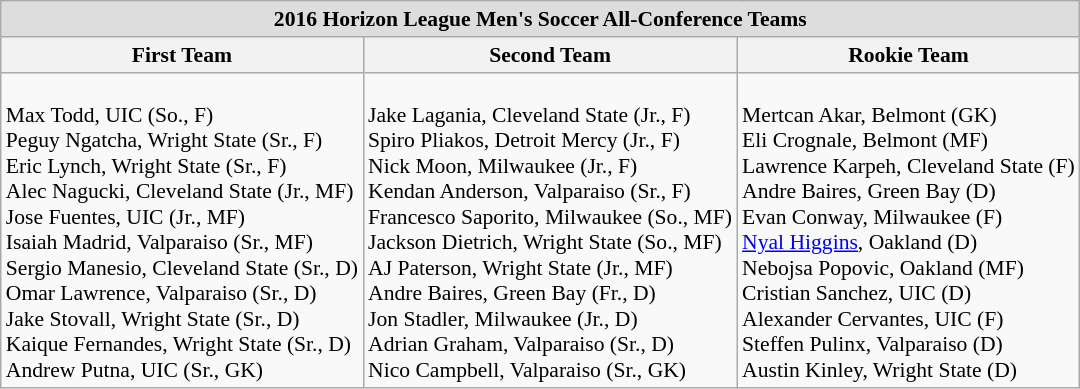<table class="wikitable" style="white-space:nowrap; font-size:90%;">
<tr>
<td colspan="7" style="text-align:center; background:#ddd;"><strong>2016 Horizon League Men's Soccer All-Conference Teams</strong></td>
</tr>
<tr>
<th>First Team</th>
<th>Second Team</th>
<th>Rookie Team</th>
</tr>
<tr>
<td><br>Max Todd, UIC (So., F)<br>
Peguy Ngatcha, Wright State (Sr., F)<br>
Eric Lynch, Wright State (Sr., F)<br>
Alec Nagucki, Cleveland State (Jr., MF)<br>
Jose Fuentes, UIC (Jr., MF)<br>
Isaiah Madrid, Valparaiso (Sr., MF)<br>
Sergio Manesio, Cleveland State (Sr., D)<br>
Omar Lawrence, Valparaiso (Sr., D)<br>
Jake Stovall, Wright State (Sr., D)<br>
Kaique Fernandes, Wright State (Sr., D)<br>
Andrew Putna, UIC (Sr., GK)<br></td>
<td><br>Jake Lagania, Cleveland State (Jr., F)<br>
Spiro Pliakos, Detroit Mercy (Jr., F)<br>
Nick Moon, Milwaukee (Jr., F)<br>
Kendan Anderson, Valparaiso (Sr., F)<br>
Francesco Saporito, Milwaukee (So., MF)<br>
Jackson Dietrich, Wright State (So., MF)<br>
AJ Paterson, Wright State (Jr., MF)<br>
Andre Baires, Green Bay (Fr., D)<br>
Jon Stadler, Milwaukee (Jr., D)<br>
Adrian Graham, Valparaiso (Sr., D)<br>
Nico Campbell, Valparaiso (Sr., GK)<br></td>
<td><br>Mertcan Akar, Belmont (GK)<br>
Eli Crognale, Belmont (MF)<br>
Lawrence Karpeh, Cleveland State (F)<br>
Andre Baires, Green Bay (D)<br>
Evan Conway, Milwaukee (F)<br>
<a href='#'>Nyal Higgins</a>, Oakland (D)<br>
Nebojsa Popovic, Oakland (MF)<br>
Cristian Sanchez, UIC (D)<br>
Alexander Cervantes, UIC (F)<br>
Steffen Pulinx, Valparaiso (D)<br>
Austin Kinley, Wright State (D)<br></td>
</tr>
</table>
